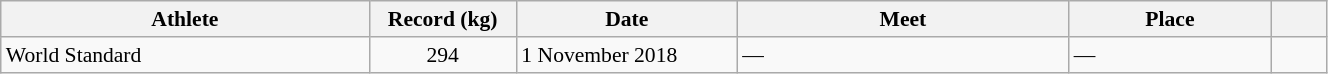<table class="wikitable" style="font-size:90%; width: 70%;">
<tr>
<th width=20%>Athlete</th>
<th width=8%>Record (kg)</th>
<th width=12%>Date</th>
<th width=18%>Meet</th>
<th width=11%>Place</th>
<th width=3%></th>
</tr>
<tr>
<td>World Standard</td>
<td align=center>294</td>
<td>1 November 2018</td>
<td>—</td>
<td>—</td>
<td></td>
</tr>
</table>
